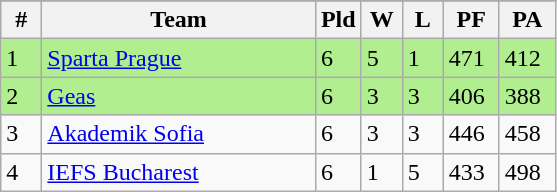<table class=wikitable>
<tr align=center>
</tr>
<tr>
<th width=20>#</th>
<th width=175>Team</th>
<th width=20>Pld</th>
<th width=20>W</th>
<th width=20>L</th>
<th width=30>PF</th>
<th width=30>PA</th>
</tr>
<tr bgcolor=B0EE90>
<td>1</td>
<td align="left"> <a href='#'>Sparta Prague</a></td>
<td>6</td>
<td>5</td>
<td>1</td>
<td>471</td>
<td>412</td>
</tr>
<tr bgcolor=B0EE90>
<td>2</td>
<td align="left"> <a href='#'>Geas</a></td>
<td>6</td>
<td>3</td>
<td>3</td>
<td>406</td>
<td>388</td>
</tr>
<tr>
<td>3</td>
<td align="left"> <a href='#'>Akademik Sofia</a></td>
<td>6</td>
<td>3</td>
<td>3</td>
<td>446</td>
<td>458</td>
</tr>
<tr>
<td>4</td>
<td align="left"> <a href='#'>IEFS Bucharest</a></td>
<td>6</td>
<td>1</td>
<td>5</td>
<td>433</td>
<td>498</td>
</tr>
</table>
